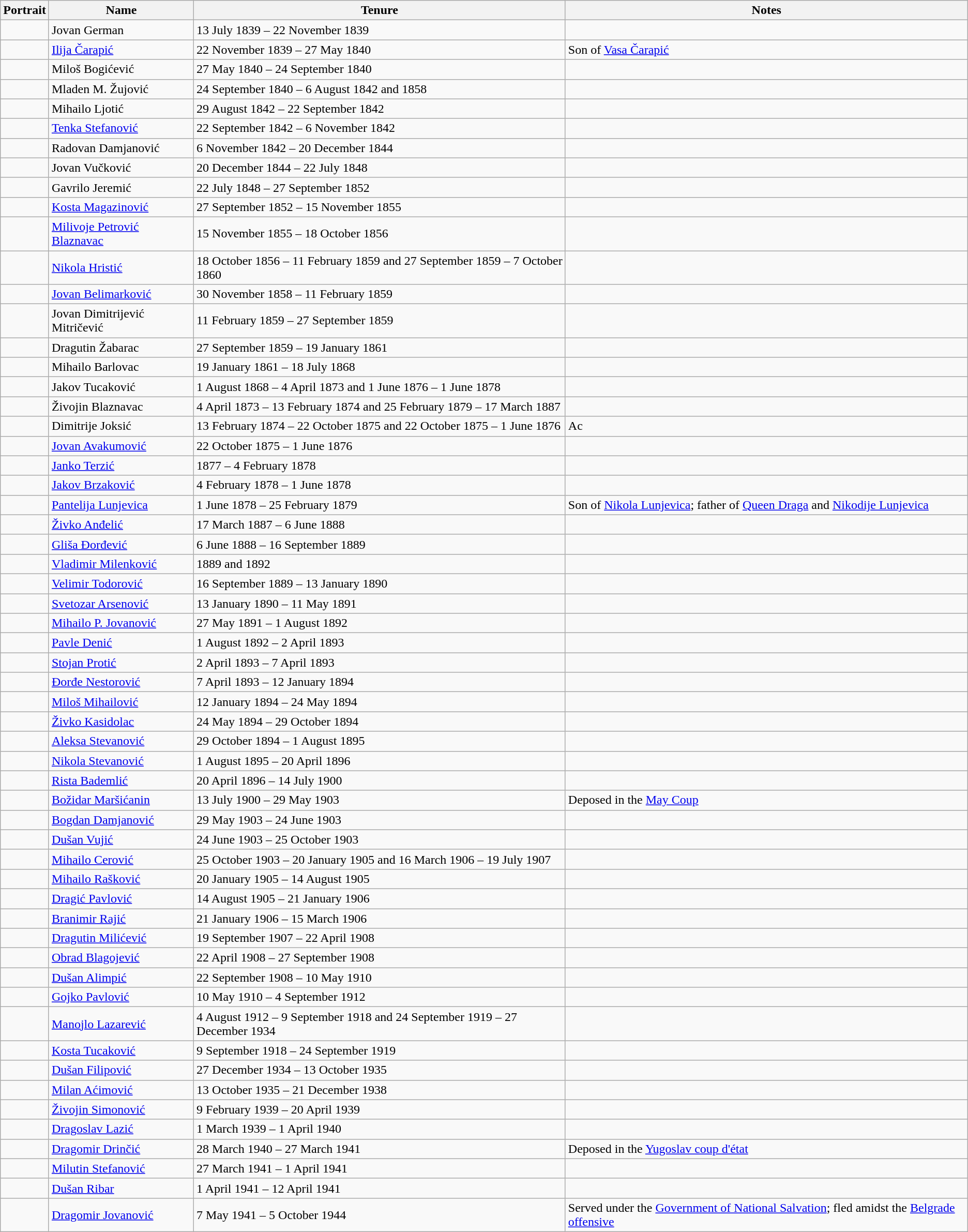<table class="wikitable">
<tr>
<th>Portrait</th>
<th>Name</th>
<th>Tenure</th>
<th>Notes</th>
</tr>
<tr>
<td></td>
<td>Jovan German</td>
<td>13 July 1839 – 22 November 1839</td>
<td></td>
</tr>
<tr>
<td></td>
<td><a href='#'>Ilija Čarapić</a></td>
<td>22 November 1839 – 27 May 1840</td>
<td>Son of <a href='#'>Vasa Čarapić</a></td>
</tr>
<tr>
<td></td>
<td>Miloš Bogićević</td>
<td>27 May 1840 – 24 September 1840</td>
<td></td>
</tr>
<tr>
<td></td>
<td>Mladen M. Žujović</td>
<td>24 September 1840 – 6 August 1842 and 1858</td>
<td></td>
</tr>
<tr>
<td></td>
<td>Mihailo Ljotić</td>
<td>29 August 1842 – 22 September 1842</td>
<td></td>
</tr>
<tr>
<td></td>
<td><a href='#'>Tenka Stefanović</a></td>
<td>22 September 1842 – 6 November 1842</td>
<td></td>
</tr>
<tr>
<td></td>
<td>Radovan Damjanović</td>
<td>6 November 1842 – 20 December 1844</td>
<td></td>
</tr>
<tr>
<td></td>
<td>Jovan Vučković</td>
<td>20 December 1844 – 22 July 1848</td>
<td></td>
</tr>
<tr>
<td></td>
<td>Gavrilo Jeremić</td>
<td>22 July 1848 – 27 September 1852</td>
<td></td>
</tr>
<tr>
<td></td>
<td><a href='#'>Kosta Magazinović</a></td>
<td>27 September 1852 – 15 November 1855</td>
<td></td>
</tr>
<tr>
<td></td>
<td><a href='#'>Milivoje Petrović Blaznavac</a></td>
<td>15 November 1855 – 18 October 1856</td>
<td></td>
</tr>
<tr>
<td></td>
<td><a href='#'>Nikola Hristić</a></td>
<td>18 October 1856 – 11 February 1859 and 27 September 1859 – 7 October 1860</td>
<td></td>
</tr>
<tr>
<td></td>
<td><a href='#'>Jovan Belimarković</a></td>
<td>30 November 1858 – 11 February 1859</td>
<td></td>
</tr>
<tr>
<td></td>
<td>Jovan Dimitrijević Mitričević</td>
<td>11 February 1859 – 27 September 1859</td>
<td></td>
</tr>
<tr>
<td></td>
<td>Dragutin Žabarac</td>
<td>27 September 1859 – 19 January 1861</td>
<td></td>
</tr>
<tr>
<td></td>
<td>Mihailo Barlovac</td>
<td>19 January 1861 – 18 July 1868</td>
<td></td>
</tr>
<tr>
<td></td>
<td>Jakov Tucaković</td>
<td>1 August 1868 – 4 April 1873 and 1 June 1876 – 1 June 1878</td>
<td></td>
</tr>
<tr>
<td></td>
<td>Živojin Blaznavac</td>
<td>4 April 1873 – 13 February 1874 and 25 February 1879 – 17 March 1887</td>
<td></td>
</tr>
<tr>
<td></td>
<td>Dimitrije Joksić</td>
<td>13 February 1874 – 22 October 1875 and 22 October 1875 – 1 June 1876</td>
<td>Ac</td>
</tr>
<tr>
<td></td>
<td><a href='#'>Jovan Avakumović</a></td>
<td>22 October 1875 – 1 June 1876</td>
<td></td>
</tr>
<tr>
<td></td>
<td><a href='#'>Janko Terzić</a></td>
<td>1877 – 4 February 1878</td>
<td></td>
</tr>
<tr>
<td></td>
<td><a href='#'>Jakov Brzaković</a></td>
<td>4 February 1878 – 1 June 1878</td>
<td></td>
</tr>
<tr>
<td></td>
<td><a href='#'>Pantelija Lunjevica</a></td>
<td>1 June 1878 – 25 February 1879</td>
<td>Son of <a href='#'>Nikola Lunjevica</a>; father of <a href='#'>Queen Draga</a> and <a href='#'>Nikodije Lunjevica</a></td>
</tr>
<tr>
<td></td>
<td><a href='#'>Živko Anđelić</a></td>
<td>17 March 1887 – 6 June 1888</td>
<td></td>
</tr>
<tr>
<td></td>
<td><a href='#'>Gliša Đorđević</a></td>
<td>6 June 1888 – 16 September 1889</td>
<td></td>
</tr>
<tr>
<td></td>
<td><a href='#'>Vladimir Milenković</a></td>
<td>1889 and 1892</td>
<td></td>
</tr>
<tr>
<td></td>
<td><a href='#'>Velimir Todorović</a></td>
<td>16 September 1889 – 13 January 1890</td>
<td></td>
</tr>
<tr>
<td></td>
<td><a href='#'>Svetozar Arsenović</a></td>
<td>13 January 1890 – 11 May 1891</td>
<td></td>
</tr>
<tr>
<td></td>
<td><a href='#'>Mihailo P. Jovanović</a></td>
<td>27 May 1891 – 1 August 1892</td>
<td></td>
</tr>
<tr>
<td></td>
<td><a href='#'>Pavle Denić</a></td>
<td>1 August 1892 – 2 April 1893</td>
<td></td>
</tr>
<tr>
<td></td>
<td><a href='#'>Stojan Protić</a></td>
<td>2 April 1893 – 7 April 1893</td>
<td></td>
</tr>
<tr>
<td></td>
<td><a href='#'>Đorđe Nestorović</a></td>
<td>7 April 1893 – 12 January 1894</td>
<td></td>
</tr>
<tr>
<td></td>
<td><a href='#'>Miloš Mihailović</a></td>
<td>12 January 1894 – 24 May 1894</td>
<td></td>
</tr>
<tr>
<td></td>
<td><a href='#'>Živko Kasidolac</a></td>
<td>24 May 1894 – 29 October 1894</td>
<td></td>
</tr>
<tr>
<td></td>
<td><a href='#'>Aleksa Stevanović</a></td>
<td>29 October 1894 – 1 August 1895</td>
<td></td>
</tr>
<tr>
<td></td>
<td><a href='#'>Nikola Stevanović</a></td>
<td>1 August 1895 – 20 April 1896</td>
<td></td>
</tr>
<tr>
<td></td>
<td><a href='#'>Rista Bademlić</a></td>
<td>20 April 1896 – 14 July 1900</td>
<td></td>
</tr>
<tr>
<td></td>
<td><a href='#'>Božidar Maršićanin</a></td>
<td>13 July 1900 – 29 May 1903</td>
<td>Deposed in the <a href='#'>May Coup</a></td>
</tr>
<tr>
<td></td>
<td><a href='#'>Bogdan Damjanović</a></td>
<td>29 May 1903 – 24 June 1903</td>
<td></td>
</tr>
<tr>
<td></td>
<td><a href='#'>Dušan Vujić</a></td>
<td>24 June 1903 – 25 October 1903</td>
<td></td>
</tr>
<tr>
<td></td>
<td><a href='#'>Mihailo Cerović</a></td>
<td>25 October 1903 – 20 January 1905 and 16 March 1906 – 19 July 1907</td>
<td></td>
</tr>
<tr>
<td></td>
<td><a href='#'>Mihailo Rašković</a></td>
<td>20 January 1905 – 14 August 1905</td>
<td></td>
</tr>
<tr>
<td></td>
<td><a href='#'>Dragić Pavlović</a></td>
<td>14 August 1905 – 21 January 1906</td>
<td></td>
</tr>
<tr>
<td></td>
<td><a href='#'>Branimir Rajić</a></td>
<td>21 January 1906 – 15 March 1906</td>
<td></td>
</tr>
<tr>
<td></td>
<td><a href='#'>Dragutin Milićević</a></td>
<td>19 September 1907 – 22 April 1908</td>
<td></td>
</tr>
<tr>
<td></td>
<td><a href='#'>Obrad Blagojević</a></td>
<td>22 April 1908 – 27 September 1908</td>
<td></td>
</tr>
<tr>
<td></td>
<td><a href='#'>Dušan Alimpić</a></td>
<td>22 September 1908 – 10 May 1910</td>
<td></td>
</tr>
<tr>
<td></td>
<td><a href='#'>Gojko Pavlović</a></td>
<td>10 May 1910 – 4 September 1912</td>
<td></td>
</tr>
<tr>
<td></td>
<td><a href='#'>Manojlo Lazarević</a></td>
<td>4 August 1912 – 9 September 1918 and 24 September 1919 – 27 December 1934</td>
<td></td>
</tr>
<tr>
<td></td>
<td><a href='#'>Kosta Tucaković</a></td>
<td>9 September 1918 – 24 September 1919</td>
<td></td>
</tr>
<tr>
<td></td>
<td><a href='#'>Dušan Filipović</a></td>
<td>27 December 1934 – 13 October 1935</td>
<td></td>
</tr>
<tr>
<td></td>
<td><a href='#'>Milan Aćimović</a></td>
<td>13 October 1935 – 21 December 1938</td>
<td></td>
</tr>
<tr>
<td></td>
<td><a href='#'>Živojin Simonović</a></td>
<td>9 February 1939 – 20 April 1939</td>
<td></td>
</tr>
<tr>
<td></td>
<td><a href='#'>Dragoslav Lazić</a></td>
<td>1 March 1939 – 1 April 1940</td>
<td></td>
</tr>
<tr>
<td></td>
<td><a href='#'>Dragomir Drinčić</a></td>
<td>28 March 1940 – 27 March 1941</td>
<td>Deposed in the <a href='#'>Yugoslav coup d'état</a></td>
</tr>
<tr>
<td></td>
<td><a href='#'>Milutin Stefanović</a></td>
<td>27 March 1941 – 1 April 1941</td>
<td></td>
</tr>
<tr>
<td></td>
<td><a href='#'>Dušan Ribar</a></td>
<td>1 April 1941 – 12 April 1941</td>
<td></td>
</tr>
<tr>
<td></td>
<td><a href='#'>Dragomir Jovanović</a></td>
<td>7 May 1941 – 5 October 1944</td>
<td>Served under the <a href='#'>Government of National Salvation</a>; fled amidst the <a href='#'>Belgrade offensive</a></td>
</tr>
</table>
